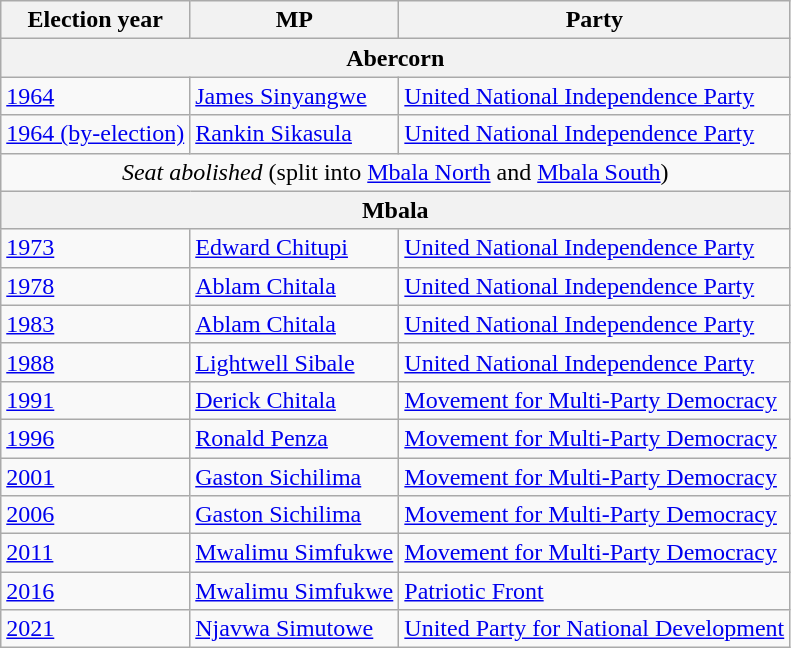<table class=wikitable>
<tr>
<th>Election year</th>
<th>MP</th>
<th>Party</th>
</tr>
<tr>
<th colspan=3>Abercorn</th>
</tr>
<tr>
<td><a href='#'>1964</a></td>
<td><a href='#'>James Sinyangwe</a></td>
<td><a href='#'>United National Independence Party</a></td>
</tr>
<tr>
<td><a href='#'>1964 (by-election)</a></td>
<td><a href='#'>Rankin Sikasula</a></td>
<td><a href='#'>United National Independence Party</a></td>
</tr>
<tr>
<td colspan=3 align=center><em>Seat abolished</em> (split into <a href='#'>Mbala North</a> and <a href='#'>Mbala South</a>)</td>
</tr>
<tr>
<th colspan=3>Mbala</th>
</tr>
<tr>
<td><a href='#'>1973</a></td>
<td><a href='#'>Edward Chitupi</a></td>
<td><a href='#'>United National Independence Party</a></td>
</tr>
<tr>
<td><a href='#'>1978</a></td>
<td><a href='#'>Ablam Chitala</a></td>
<td><a href='#'>United National Independence Party</a></td>
</tr>
<tr>
<td><a href='#'>1983</a></td>
<td><a href='#'>Ablam Chitala</a></td>
<td><a href='#'>United National Independence Party</a></td>
</tr>
<tr>
<td><a href='#'>1988</a></td>
<td><a href='#'>Lightwell Sibale</a></td>
<td><a href='#'>United National Independence Party</a></td>
</tr>
<tr>
<td><a href='#'>1991</a></td>
<td><a href='#'>Derick Chitala</a></td>
<td><a href='#'>Movement for Multi-Party Democracy</a></td>
</tr>
<tr>
<td><a href='#'>1996</a></td>
<td><a href='#'>Ronald Penza</a></td>
<td><a href='#'>Movement for Multi-Party Democracy</a></td>
</tr>
<tr>
<td><a href='#'>2001</a></td>
<td><a href='#'>Gaston Sichilima</a></td>
<td><a href='#'>Movement for Multi-Party Democracy</a></td>
</tr>
<tr>
<td><a href='#'>2006</a></td>
<td><a href='#'>Gaston Sichilima</a></td>
<td><a href='#'>Movement for Multi-Party Democracy</a></td>
</tr>
<tr>
<td><a href='#'>2011</a></td>
<td><a href='#'>Mwalimu Simfukwe</a></td>
<td><a href='#'>Movement for Multi-Party Democracy</a></td>
</tr>
<tr>
<td><a href='#'>2016</a></td>
<td><a href='#'>Mwalimu Simfukwe</a></td>
<td><a href='#'>Patriotic Front</a></td>
</tr>
<tr>
<td><a href='#'>2021</a></td>
<td><a href='#'>Njavwa Simutowe</a></td>
<td><a href='#'>United Party for National Development</a></td>
</tr>
</table>
